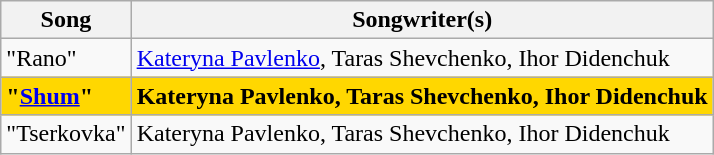<table class="sortable wikitable" style="margin: 1em auto 1em auto; text-align:center">
<tr>
<th>Song</th>
<th>Songwriter(s)</th>
</tr>
<tr>
<td align="left">"Rano" </td>
<td align="left"><a href='#'>Kateryna Pavlenko</a>, Taras Shevchenko, Ihor Didenchuk</td>
</tr>
<tr style="font-weight:bold; background:gold;">
<td align="left">"<a href='#'>Shum</a>" </td>
<td align="left">Kateryna Pavlenko, Taras Shevchenko, Ihor Didenchuk</td>
</tr>
<tr>
<td align="left">"Tserkovka" </td>
<td align="left">Kateryna Pavlenko, Taras Shevchenko, Ihor Didenchuk</td>
</tr>
</table>
